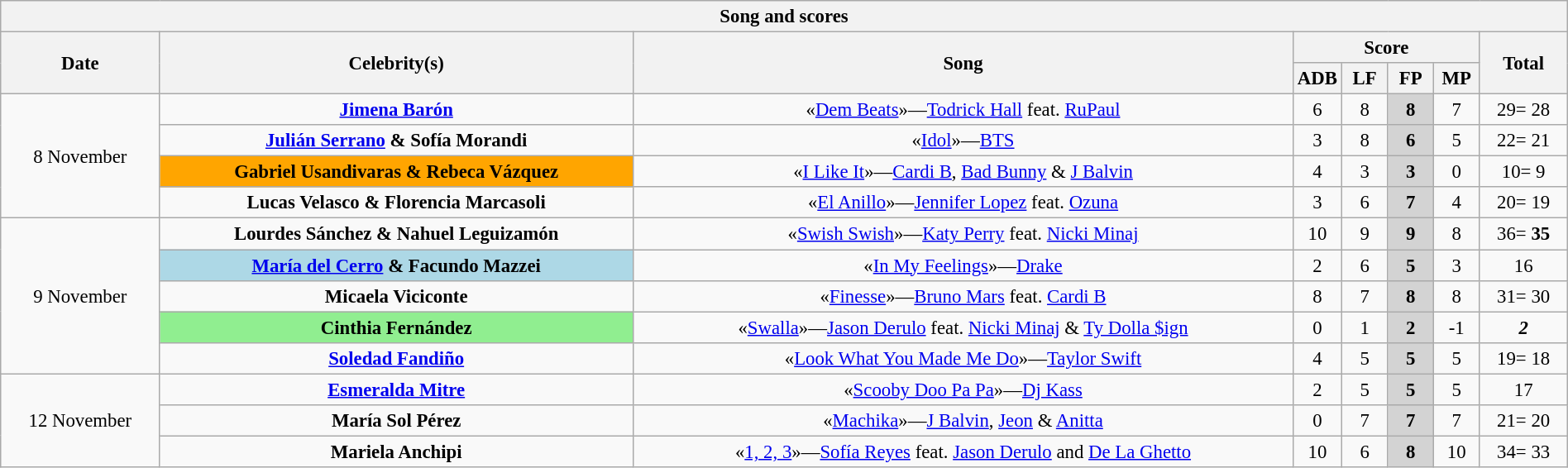<table class="wikitable collapsible collapsed" style="font-size:95%; text-align: center; width: 100%;">
<tr>
<th colspan="11" style="with: 100%;" align=center>Song and scores</th>
</tr>
<tr>
<th rowspan="2">Date</th>
<th rowspan="2">Celebrity(s)</th>
<th rowspan="2">Song</th>
<th colspan="4">Score</th>
<th rowspan="2">Total</th>
</tr>
<tr>
<th width=30>ADB</th>
<th width=30>LF</th>
<th width=30>FP</th>
<th width=30>MP</th>
</tr>
<tr>
<td rowspan="4">8 November</td>
<td bgcolor=""><strong><a href='#'>Jimena Barón</a></strong></td>
<td>«<a href='#'>Dem Beats</a>»—<a href='#'>Todrick Hall</a> feat. <a href='#'>RuPaul</a></td>
<td>6</td>
<td>8</td>
<td bgcolor="lightgrey"><strong>8</strong></td>
<td>7</td>
<td>29= 28</td>
</tr>
<tr>
<td bgcolor=""><strong><a href='#'>Julián Serrano</a> & Sofía Morandi</strong></td>
<td>«<a href='#'>Idol</a>»—<a href='#'>BTS</a></td>
<td>3</td>
<td>8</td>
<td bgcolor="lightgrey"><strong>6</strong></td>
<td>5</td>
<td>22= 21</td>
</tr>
<tr>
<td bgcolor="orange"><strong>Gabriel Usandivaras & Rebeca Vázquez</strong></td>
<td>«<a href='#'>I Like It</a>»—<a href='#'>Cardi B</a>, <a href='#'>Bad Bunny</a> & <a href='#'>J Balvin</a></td>
<td>4</td>
<td>3</td>
<td bgcolor="lightgrey"><strong>3</strong></td>
<td>0</td>
<td>10= 9</td>
</tr>
<tr>
<td bgcolor=""><strong>Lucas Velasco & Florencia Marcasoli</strong></td>
<td>«<a href='#'>El Anillo</a>»—<a href='#'>Jennifer Lopez</a> feat. <a href='#'>Ozuna</a></td>
<td>3</td>
<td>6</td>
<td bgcolor="lightgrey"><strong>7</strong></td>
<td>4</td>
<td>20= 19</td>
</tr>
<tr>
<td rowspan="5">9 November</td>
<td bgcolor=""><strong>Lourdes Sánchez & Nahuel Leguizamón</strong></td>
<td>«<a href='#'>Swish Swish</a>»—<a href='#'>Katy Perry</a> feat. <a href='#'>Nicki Minaj</a></td>
<td>10</td>
<td>9</td>
<td bgcolor="lightgrey"><strong>9</strong></td>
<td>8</td>
<td>36= <span><strong>35</strong></span></td>
</tr>
<tr>
<td bgcolor="lightblue"><strong><a href='#'>María del Cerro</a> & Facundo Mazzei</strong></td>
<td>«<a href='#'>In My Feelings</a>»—<a href='#'>Drake</a></td>
<td>2</td>
<td>6</td>
<td bgcolor="lightgrey"><strong>5</strong></td>
<td>3</td>
<td>16</td>
</tr>
<tr>
<td bgcolor=""><strong>Micaela Viciconte</strong></td>
<td>«<a href='#'>Finesse</a>»—<a href='#'>Bruno Mars</a> feat. <a href='#'>Cardi B</a></td>
<td>8</td>
<td>7</td>
<td bgcolor="lightgrey"><strong>8</strong></td>
<td>8</td>
<td>31= 30</td>
</tr>
<tr>
<td bgcolor="lightgreen"><strong>Cinthia Fernández</strong></td>
<td>«<a href='#'>Swalla</a>»—<a href='#'>Jason Derulo</a> feat. <a href='#'>Nicki Minaj</a> & <a href='#'>Ty Dolla $ign</a></td>
<td>0</td>
<td>1</td>
<td bgcolor="lightgrey"><strong>2</strong></td>
<td>-1</td>
<td><span><strong><em>2</em></strong></span></td>
</tr>
<tr>
<td bgcolor=""><strong><a href='#'>Soledad Fandiño</a></strong></td>
<td>«<a href='#'>Look What You Made Me Do</a>»—<a href='#'>Taylor Swift</a></td>
<td>4</td>
<td>5</td>
<td bgcolor="lightgrey"><strong>5</strong></td>
<td>5</td>
<td>19= 18</td>
</tr>
<tr>
<td rowspan="3">12 November</td>
<td bgcolor=""><strong><a href='#'>Esmeralda Mitre</a></strong></td>
<td>«<a href='#'>Scooby Doo Pa Pa</a>»—<a href='#'>Dj Kass</a></td>
<td>2</td>
<td>5</td>
<td bgcolor="lightgrey"><strong>5</strong></td>
<td>5</td>
<td>17</td>
</tr>
<tr>
<td bgcolor=""><strong>María Sol Pérez</strong></td>
<td>«<a href='#'>Machika</a>»—<a href='#'>J Balvin</a>, <a href='#'>Jeon</a> & <a href='#'>Anitta</a></td>
<td>0</td>
<td>7</td>
<td bgcolor="lightgrey"><strong>7</strong></td>
<td>7</td>
<td>21= 20</td>
</tr>
<tr>
<td bgcolor=""><strong>Mariela Anchipi</strong></td>
<td>«<a href='#'>1, 2, 3</a>»—<a href='#'>Sofía Reyes</a> feat. <a href='#'>Jason Derulo</a> and <a href='#'>De La Ghetto</a></td>
<td>10</td>
<td>6</td>
<td bgcolor="lightgrey"><strong>8</strong></td>
<td>10</td>
<td>34= 33</td>
</tr>
</table>
